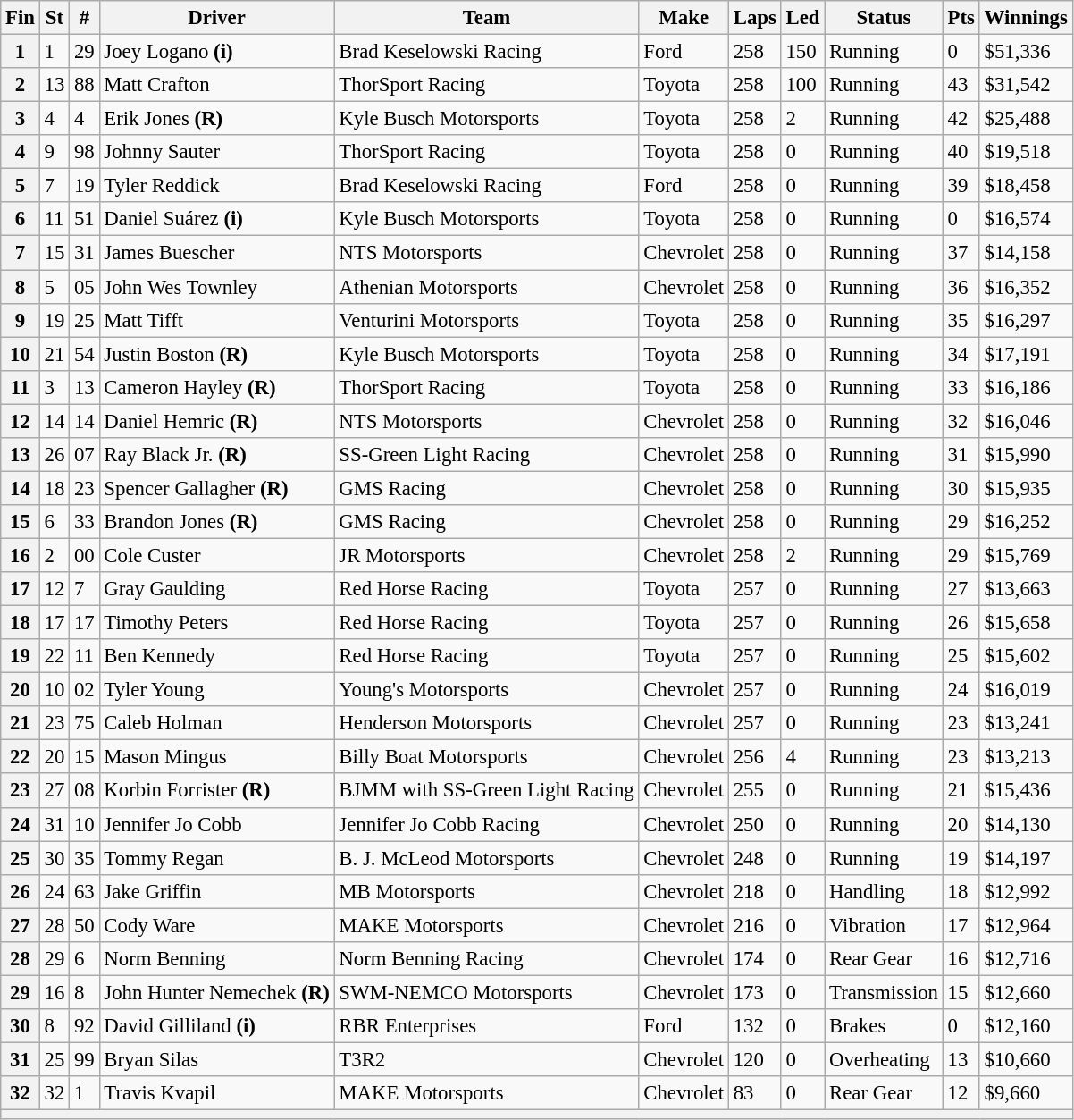<table class="wikitable" style="font-size:95%">
<tr>
<th>Fin</th>
<th>St</th>
<th>#</th>
<th>Driver</th>
<th>Team</th>
<th>Make</th>
<th>Laps</th>
<th>Led</th>
<th>Status</th>
<th>Pts</th>
<th>Winnings</th>
</tr>
<tr>
<th>1</th>
<td>1</td>
<td>29</td>
<td>Joey Logano <strong>(i)</strong></td>
<td>Brad Keselowski Racing</td>
<td>Ford</td>
<td>258</td>
<td>150</td>
<td>Running</td>
<td>0</td>
<td>$51,336</td>
</tr>
<tr>
<th>2</th>
<td>13</td>
<td>88</td>
<td>Matt Crafton</td>
<td>ThorSport Racing</td>
<td>Toyota</td>
<td>258</td>
<td>100</td>
<td>Running</td>
<td>43</td>
<td>$31,542</td>
</tr>
<tr>
<th>3</th>
<td>4</td>
<td>4</td>
<td>Erik Jones <strong>(R)</strong></td>
<td>Kyle Busch Motorsports</td>
<td>Toyota</td>
<td>258</td>
<td>2</td>
<td>Running</td>
<td>42</td>
<td>$25,488</td>
</tr>
<tr>
<th>4</th>
<td>9</td>
<td>98</td>
<td>Johnny Sauter</td>
<td>ThorSport Racing</td>
<td>Toyota</td>
<td>258</td>
<td>0</td>
<td>Running</td>
<td>40</td>
<td>$19,518</td>
</tr>
<tr>
<th>5</th>
<td>7</td>
<td>19</td>
<td>Tyler Reddick</td>
<td>Brad Keselowski Racing</td>
<td>Ford</td>
<td>258</td>
<td>0</td>
<td>Running</td>
<td>39</td>
<td>$18,458</td>
</tr>
<tr>
<th>6</th>
<td>11</td>
<td>51</td>
<td>Daniel Suárez <strong>(i)</strong></td>
<td>Kyle Busch Motorsports</td>
<td>Toyota</td>
<td>258</td>
<td>0</td>
<td>Running</td>
<td>0</td>
<td>$16,574</td>
</tr>
<tr>
<th>7</th>
<td>15</td>
<td>31</td>
<td>James Buescher</td>
<td>NTS Motorsports</td>
<td>Chevrolet</td>
<td>258</td>
<td>0</td>
<td>Running</td>
<td>37</td>
<td>$14,158</td>
</tr>
<tr>
<th>8</th>
<td>5</td>
<td>05</td>
<td>John Wes Townley</td>
<td>Athenian Motorsports</td>
<td>Chevrolet</td>
<td>258</td>
<td>0</td>
<td>Running</td>
<td>36</td>
<td>$16,352</td>
</tr>
<tr>
<th>9</th>
<td>19</td>
<td>25</td>
<td>Matt Tifft</td>
<td>Venturini Motorsports</td>
<td>Toyota</td>
<td>258</td>
<td>0</td>
<td>Running</td>
<td>35</td>
<td>$16,297</td>
</tr>
<tr>
<th>10</th>
<td>21</td>
<td>54</td>
<td>Justin Boston <strong>(R)</strong></td>
<td>Kyle Busch Motorsports</td>
<td>Toyota</td>
<td>258</td>
<td>0</td>
<td>Running</td>
<td>34</td>
<td>$17,191</td>
</tr>
<tr>
<th>11</th>
<td>3</td>
<td>13</td>
<td>Cameron Hayley <strong>(R)</strong></td>
<td>ThorSport Racing</td>
<td>Toyota</td>
<td>258</td>
<td>0</td>
<td>Running</td>
<td>33</td>
<td>$16,186</td>
</tr>
<tr>
<th>12</th>
<td>14</td>
<td>14</td>
<td>Daniel Hemric <strong>(R)</strong></td>
<td>NTS Motorsports</td>
<td>Chevrolet</td>
<td>258</td>
<td>0</td>
<td>Running</td>
<td>32</td>
<td>$16,046</td>
</tr>
<tr>
<th>13</th>
<td>26</td>
<td>07</td>
<td>Ray Black Jr. <strong>(R)</strong></td>
<td>SS-Green Light Racing</td>
<td>Chevrolet</td>
<td>258</td>
<td>0</td>
<td>Running</td>
<td>31</td>
<td>$15,990</td>
</tr>
<tr>
<th>14</th>
<td>18</td>
<td>23</td>
<td>Spencer Gallagher <strong>(R)</strong></td>
<td>GMS Racing</td>
<td>Chevrolet</td>
<td>258</td>
<td>0</td>
<td>Running</td>
<td>30</td>
<td>$15,935</td>
</tr>
<tr>
<th>15</th>
<td>6</td>
<td>33</td>
<td>Brandon Jones <strong>(R)</strong></td>
<td>GMS Racing</td>
<td>Chevrolet</td>
<td>258</td>
<td>0</td>
<td>Running</td>
<td>29</td>
<td>$16,252</td>
</tr>
<tr>
<th>16</th>
<td>2</td>
<td>00</td>
<td>Cole Custer</td>
<td>JR Motorsports</td>
<td>Chevrolet</td>
<td>258</td>
<td>2</td>
<td>Running</td>
<td>29</td>
<td>$15,769</td>
</tr>
<tr>
<th>17</th>
<td>12</td>
<td>7</td>
<td>Gray Gaulding</td>
<td>Red Horse Racing</td>
<td>Toyota</td>
<td>257</td>
<td>0</td>
<td>Running</td>
<td>27</td>
<td>$13,663</td>
</tr>
<tr>
<th>18</th>
<td>17</td>
<td>17</td>
<td>Timothy Peters</td>
<td>Red Horse Racing</td>
<td>Toyota</td>
<td>257</td>
<td>0</td>
<td>Running</td>
<td>26</td>
<td>$15,658</td>
</tr>
<tr>
<th>19</th>
<td>22</td>
<td>11</td>
<td>Ben Kennedy</td>
<td>Red Horse Racing</td>
<td>Toyota</td>
<td>257</td>
<td>0</td>
<td>Running</td>
<td>25</td>
<td>$15,602</td>
</tr>
<tr>
<th>20</th>
<td>10</td>
<td>02</td>
<td>Tyler Young</td>
<td>Young's Motorsports</td>
<td>Chevrolet</td>
<td>257</td>
<td>0</td>
<td>Running</td>
<td>24</td>
<td>$16,019</td>
</tr>
<tr>
<th>21</th>
<td>23</td>
<td>75</td>
<td>Caleb Holman</td>
<td>Henderson Motorsports</td>
<td>Chevrolet</td>
<td>257</td>
<td>0</td>
<td>Running</td>
<td>23</td>
<td>$13,241</td>
</tr>
<tr>
<th>22</th>
<td>20</td>
<td>15</td>
<td>Mason Mingus</td>
<td>Billy Boat Motorsports</td>
<td>Chevrolet</td>
<td>256</td>
<td>4</td>
<td>Running</td>
<td>23</td>
<td>$13,213</td>
</tr>
<tr>
<th>23</th>
<td>27</td>
<td>08</td>
<td>Korbin Forrister <strong>(R)</strong></td>
<td>BJMM with SS-Green Light Racing</td>
<td>Chevrolet</td>
<td>255</td>
<td>0</td>
<td>Running</td>
<td>21</td>
<td>$15,436</td>
</tr>
<tr>
<th>24</th>
<td>31</td>
<td>10</td>
<td>Jennifer Jo Cobb</td>
<td>Jennifer Jo Cobb Racing</td>
<td>Chevrolet</td>
<td>250</td>
<td>0</td>
<td>Running</td>
<td>20</td>
<td>$14,130</td>
</tr>
<tr>
<th>25</th>
<td>30</td>
<td>35</td>
<td>Tommy Regan</td>
<td>B. J. McLeod Motorsports</td>
<td>Chevrolet</td>
<td>248</td>
<td>0</td>
<td>Running</td>
<td>19</td>
<td>$14,197</td>
</tr>
<tr>
<th>26</th>
<td>24</td>
<td>63</td>
<td>Jake Griffin</td>
<td>MB Motorsports</td>
<td>Chevrolet</td>
<td>218</td>
<td>0</td>
<td>Handling</td>
<td>18</td>
<td>$12,992</td>
</tr>
<tr>
<th>27</th>
<td>28</td>
<td>50</td>
<td>Cody Ware</td>
<td>MAKE Motorsports</td>
<td>Chevrolet</td>
<td>216</td>
<td>0</td>
<td>Vibration</td>
<td>17</td>
<td>$12,964</td>
</tr>
<tr>
<th>28</th>
<td>29</td>
<td>6</td>
<td>Norm Benning</td>
<td>Norm Benning Racing</td>
<td>Chevrolet</td>
<td>174</td>
<td>0</td>
<td>Rear Gear</td>
<td>16</td>
<td>$12,716</td>
</tr>
<tr>
<th>29</th>
<td>16</td>
<td>8</td>
<td>John Hunter Nemechek <strong>(R)</strong></td>
<td>SWM-NEMCO Motorsports</td>
<td>Chevrolet</td>
<td>173</td>
<td>0</td>
<td>Transmission</td>
<td>15</td>
<td>$12,660</td>
</tr>
<tr>
<th>30</th>
<td>8</td>
<td>92</td>
<td>David Gilliland <strong>(i)</strong></td>
<td>RBR Enterprises</td>
<td>Ford</td>
<td>132</td>
<td>0</td>
<td>Brakes</td>
<td>0</td>
<td>$12,160</td>
</tr>
<tr>
<th>31</th>
<td>25</td>
<td>99</td>
<td>Bryan Silas</td>
<td>T3R2</td>
<td>Chevrolet</td>
<td>120</td>
<td>0</td>
<td>Overheating</td>
<td>13</td>
<td>$10,660</td>
</tr>
<tr>
<th>32</th>
<td>32</td>
<td>1</td>
<td>Travis Kvapil</td>
<td>MAKE Motorsports</td>
<td>Chevrolet</td>
<td>83</td>
<td>0</td>
<td>Rear Gear</td>
<td>12</td>
<td>$9,660</td>
</tr>
<tr>
<th colspan="11"></th>
</tr>
</table>
